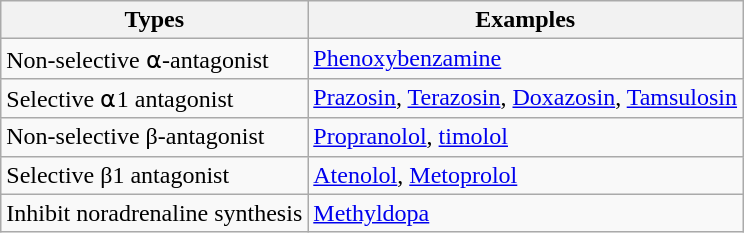<table class="wikitable">
<tr>
<th>Types</th>
<th>Examples</th>
</tr>
<tr>
<td>Non-selective ⍺-antagonist</td>
<td><a href='#'>Phenoxybenzamine</a></td>
</tr>
<tr>
<td>Selective ⍺1 antagonist</td>
<td><a href='#'>Prazosin</a>, <a href='#'>Terazosin</a>, <a href='#'>Doxazosin</a>, <a href='#'>Tamsulosin</a></td>
</tr>
<tr>
<td>Non-selective β-antagonist</td>
<td><a href='#'>Propranolol</a>, <a href='#'>timolol</a></td>
</tr>
<tr>
<td>Selective β1 antagonist</td>
<td><a href='#'>Atenolol</a>, <a href='#'>Metoprolol</a></td>
</tr>
<tr>
<td>Inhibit noradrenaline synthesis</td>
<td><a href='#'>Methyldopa</a></td>
</tr>
</table>
